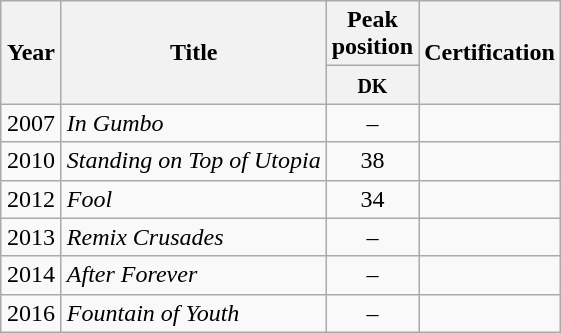<table class="wikitable">
<tr>
<th width="33" rowspan="2" style="text-align:center;">Year</th>
<th rowspan="2">Title</th>
<th colspan="1">Peak <br>position</th>
<th rowspan="2">Certification</th>
</tr>
<tr>
<th align="center"><small>DK</small></th>
</tr>
<tr>
<td align="center">2007</td>
<td><em>In Gumbo</em></td>
<td align="center">–</td>
<td></td>
</tr>
<tr>
<td align="center">2010</td>
<td><em>Standing on Top of Utopia</em></td>
<td align="center">38</td>
<td></td>
</tr>
<tr>
<td align="center">2012</td>
<td><em>Fool</em></td>
<td align="center">34</td>
<td></td>
</tr>
<tr>
<td align="center">2013</td>
<td><em>Remix Crusades</em></td>
<td align="center">–</td>
<td></td>
</tr>
<tr>
<td align="center">2014</td>
<td><em>After Forever</em></td>
<td align="center">–</td>
<td></td>
</tr>
<tr>
<td align="center">2016</td>
<td><em>Fountain of Youth</em></td>
<td align="center">–</td>
<td></td>
</tr>
</table>
